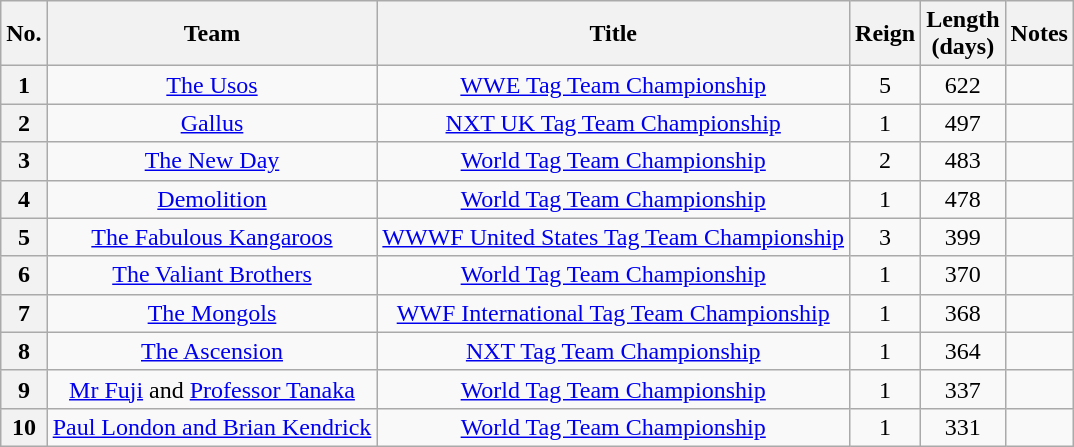<table class="wikitable sortable" style="text-align: center">
<tr>
<th>No.</th>
<th>Team</th>
<th>Title</th>
<th>Reign</th>
<th>Length<br>(days)</th>
<th>Notes</th>
</tr>
<tr>
<th>1</th>
<td><a href='#'>The Usos</a><br></td>
<td><a href='#'>WWE Tag Team Championship</a></td>
<td>5</td>
<td>622</td>
<td align="left"></td>
</tr>
<tr>
<th>2</th>
<td><a href='#'>Gallus</a><br></td>
<td><a href='#'>NXT UK Tag Team Championship</a></td>
<td>1</td>
<td>497</td>
<td align=left></td>
</tr>
<tr>
<th>3</th>
<td><a href='#'>The New Day</a><br></td>
<td><a href='#'>World Tag Team Championship</a><br></td>
<td>2</td>
<td>483</td>
<td align="left"></td>
</tr>
<tr>
<th>4</th>
<td><a href='#'>Demolition</a><br></td>
<td><a href='#'>World Tag Team Championship</a><br></td>
<td>1</td>
<td>478</td>
<td align="left"></td>
</tr>
<tr>
<th>5</th>
<td><a href='#'>The Fabulous Kangaroos</a><br></td>
<td><a href='#'>WWWF United States Tag Team Championship</a></td>
<td>3</td>
<td>399</td>
<td align="left"></td>
</tr>
<tr>
<th>6</th>
<td><a href='#'>The Valiant Brothers</a><br></td>
<td><a href='#'>World Tag Team Championship</a><br></td>
<td>1</td>
<td>370</td>
<td align="left"></td>
</tr>
<tr>
<th>7</th>
<td><a href='#'>The Mongols</a><br></td>
<td><a href='#'>WWF International Tag Team Championship</a></td>
<td>1</td>
<td>368</td>
<td align="left"></td>
</tr>
<tr>
<th>8</th>
<td><a href='#'>The Ascension</a><br></td>
<td><a href='#'>NXT Tag Team Championship</a></td>
<td>1</td>
<td>364</td>
<td align="left"></td>
</tr>
<tr>
<th>9</th>
<td><a href='#'>Mr Fuji</a> and <a href='#'>Professor Tanaka</a></td>
<td><a href='#'>World Tag Team Championship</a><br></td>
<td>1</td>
<td>337</td>
<td align="left"></td>
</tr>
<tr>
<th>10</th>
<td><a href='#'>Paul London and Brian Kendrick</a></td>
<td><a href='#'>World Tag Team Championship</a><br></td>
<td>1</td>
<td>331</td>
<td align="left"></td>
</tr>
</table>
